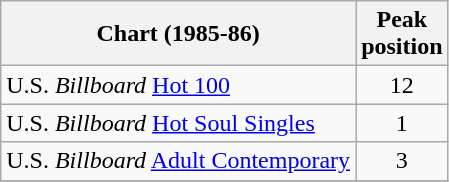<table class="wikitable">
<tr>
<th>Chart (1985-86)</th>
<th>Peak<br>position</th>
</tr>
<tr>
<td>U.S. <em>Billboard</em> <a href='#'>Hot 100</a></td>
<td align="center">12</td>
</tr>
<tr>
<td>U.S. <em>Billboard</em> <a href='#'>Hot Soul Singles</a></td>
<td align="center">1</td>
</tr>
<tr>
<td>U.S. <em>Billboard</em> <a href='#'>Adult Contemporary</a></td>
<td align="center">3</td>
</tr>
<tr>
</tr>
</table>
